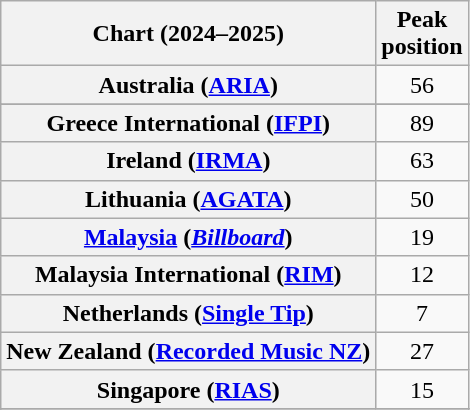<table class="wikitable sortable plainrowheaders" style="text-align:center">
<tr>
<th scope="col">Chart (2024–2025)</th>
<th scope="col">Peak<br>position</th>
</tr>
<tr>
<th scope="row">Australia (<a href='#'>ARIA</a>)</th>
<td>56</td>
</tr>
<tr>
</tr>
<tr>
</tr>
<tr>
<th scope="row">Greece International (<a href='#'>IFPI</a>)</th>
<td>89</td>
</tr>
<tr>
<th scope="row">Ireland (<a href='#'>IRMA</a>)</th>
<td>63</td>
</tr>
<tr>
<th scope="row">Lithuania (<a href='#'>AGATA</a>)</th>
<td>50</td>
</tr>
<tr>
<th scope="row"><a href='#'>Malaysia</a> (<em><a href='#'>Billboard</a></em>)</th>
<td>19</td>
</tr>
<tr>
<th scope="row">Malaysia International (<a href='#'>RIM</a>)</th>
<td>12</td>
</tr>
<tr>
<th scope="row">Netherlands (<a href='#'>Single Tip</a>)</th>
<td>7</td>
</tr>
<tr>
<th scope="row">New Zealand (<a href='#'>Recorded Music NZ</a>)</th>
<td>27</td>
</tr>
<tr>
<th scope="row">Singapore (<a href='#'>RIAS</a>)</th>
<td>15</td>
</tr>
<tr>
</tr>
<tr>
</tr>
<tr>
</tr>
<tr>
</tr>
<tr>
</tr>
</table>
